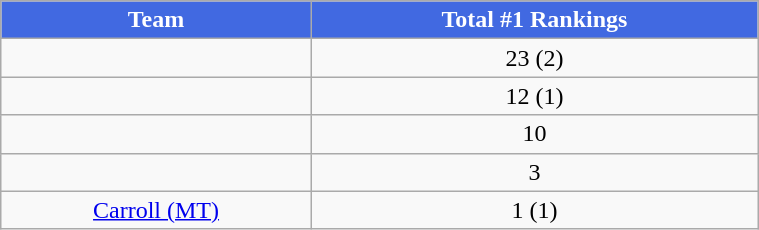<table class="wikitable" style="width:40%;">
<tr>
<th style="background:#4169E1; color:white;">Team</th>
<th style="background:#4169E1; color:white;">Total #1 Rankings</th>
</tr>
<tr style="text-align:center;">
<td></td>
<td>23 (2)</td>
</tr>
<tr style="text-align:center;">
<td></td>
<td>12 (1)</td>
</tr>
<tr style="text-align:center;">
<td></td>
<td>10</td>
</tr>
<tr style="text-align:center;">
<td></td>
<td>3</td>
</tr>
<tr style="text-align:center;">
<td><a href='#'>Carroll (MT)</a></td>
<td>1 (1)</td>
</tr>
</table>
